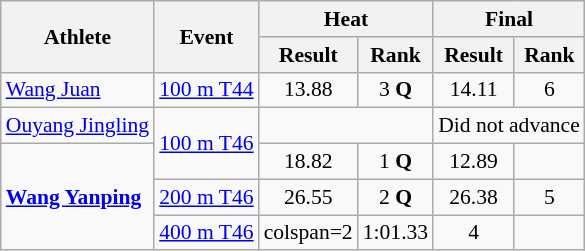<table class="wikitable" style="text-align: center; font-size:90%">
<tr>
<th rowspan="2">Athlete</th>
<th rowspan="2">Event</th>
<th colspan="2">Heat</th>
<th colspan="2">Final</th>
</tr>
<tr>
<th>Result</th>
<th>Rank</th>
<th>Result</th>
<th>Rank</th>
</tr>
<tr>
<td align=left><a href='#'>Wang Juan</a></td>
<td align=left><a href='#'>100 m T44</a></td>
<td>13.88</td>
<td>3 <strong>Q</strong></td>
<td>14.11</td>
<td>6</td>
</tr>
<tr>
<td align=left><a href='#'>Ouyang Jingling</a></td>
<td align=left rowspan=2><a href='#'>100 m T46</a></td>
<td colspan=2></td>
<td colspan=2>Did not advance</td>
</tr>
<tr>
<td align=left rowspan=3><strong><a href='#'>Wang Yanping</a></strong></td>
<td>18.82 </td>
<td>1 <strong>Q</strong></td>
<td>12.89</td>
<td></td>
</tr>
<tr>
<td align=left><a href='#'>200 m T46</a></td>
<td>26.55</td>
<td>2 <strong>Q</strong></td>
<td>26.38 </td>
<td>5</td>
</tr>
<tr>
<td align=left><a href='#'>400 m T46</a></td>
<td>colspan=2 </td>
<td>1:01.33</td>
<td>4</td>
</tr>
</table>
